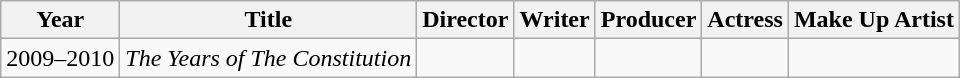<table class="wikitable sortable">
<tr>
<th>Year</th>
<th>Title</th>
<th>Director</th>
<th>Writer</th>
<th>Producer</th>
<th>Actress</th>
<th>Make Up Artist</th>
</tr>
<tr>
<td>2009–2010</td>
<td><em>The Years of The Constitution</em></td>
<td></td>
<td></td>
<td></td>
<td></td>
<td></td>
</tr>
</table>
